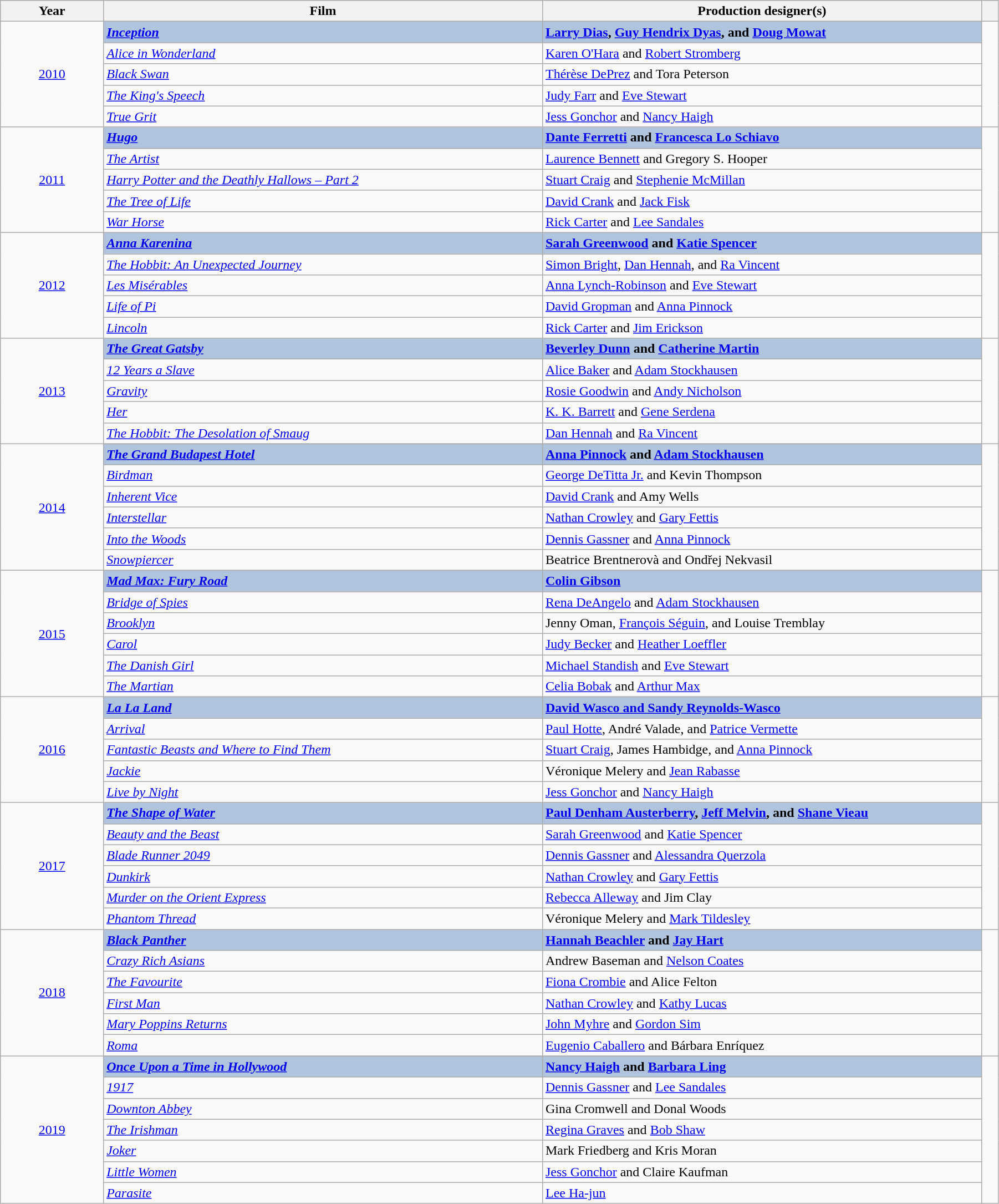<table class="wikitable" width="95%" cellpadding="5">
<tr>
<th width="100"><strong>Year</strong></th>
<th width="450"><strong>Film</strong></th>
<th width="450"><strong>Production designer(s)</strong></th>
<th width="10"></th>
</tr>
<tr>
<td rowspan="5" style="text-align:center;"><a href='#'>2010</a></td>
<td style="background:#B0C4DE;"><strong><em><a href='#'>Inception</a></em></strong></td>
<td style="background:#B0C4DE;"><strong><a href='#'>Larry Dias</a>, <a href='#'>Guy Hendrix Dyas</a>, and <a href='#'>Doug Mowat</a></strong></td>
<td style="text-align:center;" rowspan="5"></td>
</tr>
<tr>
<td><em><a href='#'>Alice in Wonderland</a></em></td>
<td><a href='#'>Karen O'Hara</a> and <a href='#'>Robert Stromberg</a></td>
</tr>
<tr>
<td><em><a href='#'>Black Swan</a></em></td>
<td><a href='#'>Thérèse DePrez</a> and Tora Peterson</td>
</tr>
<tr>
<td><em><a href='#'>The King's Speech</a></em></td>
<td><a href='#'>Judy Farr</a> and <a href='#'>Eve Stewart</a></td>
</tr>
<tr>
<td><em><a href='#'>True Grit</a></em></td>
<td><a href='#'>Jess Gonchor</a> and <a href='#'>Nancy Haigh</a></td>
</tr>
<tr>
<td rowspan="5" style="text-align:center;"><a href='#'>2011</a></td>
<td style="background:#B0C4DE;"><strong><em><a href='#'>Hugo</a></em></strong></td>
<td style="background:#B0C4DE;"><strong><a href='#'>Dante Ferretti</a> and <a href='#'>Francesca Lo Schiavo</a></strong></td>
<td style="text-align:center;" rowspan="5"></td>
</tr>
<tr>
<td><em><a href='#'>The Artist</a></em></td>
<td><a href='#'>Laurence Bennett</a> and Gregory S. Hooper</td>
</tr>
<tr>
<td><em><a href='#'>Harry Potter and the Deathly Hallows – Part 2</a></em></td>
<td><a href='#'>Stuart Craig</a> and <a href='#'>Stephenie McMillan</a></td>
</tr>
<tr>
<td><em><a href='#'>The Tree of Life</a></em></td>
<td><a href='#'>David Crank</a> and <a href='#'>Jack Fisk</a></td>
</tr>
<tr>
<td><em><a href='#'>War Horse</a></em></td>
<td><a href='#'>Rick Carter</a> and <a href='#'>Lee Sandales</a></td>
</tr>
<tr>
<td rowspan="5" style="text-align:center;"><a href='#'>2012</a></td>
<td style="background:#B0C4DE;"><strong><em><a href='#'>Anna Karenina</a></em></strong></td>
<td style="background:#B0C4DE;"><strong><a href='#'>Sarah Greenwood</a> and <a href='#'>Katie Spencer</a></strong></td>
<td style="text-align:center;" rowspan="5"></td>
</tr>
<tr>
<td><em><a href='#'>The Hobbit: An Unexpected Journey</a></em></td>
<td><a href='#'>Simon Bright</a>, <a href='#'>Dan Hennah</a>, and <a href='#'>Ra Vincent</a></td>
</tr>
<tr>
<td><em><a href='#'>Les Misérables</a></em></td>
<td><a href='#'>Anna Lynch-Robinson</a> and <a href='#'>Eve Stewart</a></td>
</tr>
<tr>
<td><em><a href='#'>Life of Pi</a></em></td>
<td><a href='#'>David Gropman</a> and <a href='#'>Anna Pinnock</a></td>
</tr>
<tr>
<td><em><a href='#'>Lincoln</a></em></td>
<td><a href='#'>Rick Carter</a> and <a href='#'>Jim Erickson</a></td>
</tr>
<tr>
<td rowspan="5" style="text-align:center;"><a href='#'>2013</a></td>
<td style="background:#B0C4DE;"><strong><em><a href='#'>The Great Gatsby</a></em></strong></td>
<td style="background:#B0C4DE;"><strong><a href='#'>Beverley Dunn</a> and <a href='#'>Catherine Martin</a></strong></td>
<td style="text-align:center;" rowspan="5"></td>
</tr>
<tr>
<td><em><a href='#'>12 Years a Slave</a></em></td>
<td><a href='#'>Alice Baker</a> and <a href='#'>Adam Stockhausen</a></td>
</tr>
<tr>
<td><em><a href='#'>Gravity</a></em></td>
<td><a href='#'>Rosie Goodwin</a> and <a href='#'>Andy Nicholson</a></td>
</tr>
<tr>
<td><em><a href='#'>Her</a></em></td>
<td><a href='#'>K. K. Barrett</a> and <a href='#'>Gene Serdena</a></td>
</tr>
<tr>
<td><em><a href='#'>The Hobbit: The Desolation of Smaug</a></em></td>
<td><a href='#'>Dan Hennah</a> and <a href='#'>Ra Vincent</a></td>
</tr>
<tr>
<td rowspan="6" style="text-align:center;"><a href='#'>2014</a></td>
<td style="background:#B0C4DE;"><strong><em><a href='#'>The Grand Budapest Hotel</a></em></strong></td>
<td style="background:#B0C4DE;"><strong><a href='#'>Anna Pinnock</a> and <a href='#'>Adam Stockhausen</a></strong></td>
<td style="text-align:center;" rowspan="6"></td>
</tr>
<tr>
<td><em><a href='#'>Birdman</a></em></td>
<td><a href='#'>George DeTitta Jr.</a> and Kevin Thompson</td>
</tr>
<tr>
<td><em><a href='#'>Inherent Vice</a></em></td>
<td><a href='#'>David Crank</a> and Amy Wells</td>
</tr>
<tr>
<td><em><a href='#'>Interstellar</a></em></td>
<td><a href='#'>Nathan Crowley</a> and <a href='#'>Gary Fettis</a></td>
</tr>
<tr>
<td><em><a href='#'>Into the Woods</a></em></td>
<td><a href='#'>Dennis Gassner</a> and <a href='#'>Anna Pinnock</a></td>
</tr>
<tr>
<td><em><a href='#'>Snowpiercer</a></em></td>
<td>Beatrice Brentnerovà and Ondřej Nekvasil</td>
</tr>
<tr>
<td rowspan="6" style="text-align:center;"><a href='#'>2015</a></td>
<td style="background:#B0C4DE;"><strong><em><a href='#'>Mad Max: Fury Road</a></em></strong></td>
<td style="background:#B0C4DE;"><strong><a href='#'>Colin Gibson</a></strong></td>
<td style="text-align:center;" rowspan="6"></td>
</tr>
<tr>
<td><em><a href='#'>Bridge of Spies</a></em></td>
<td><a href='#'>Rena DeAngelo</a> and <a href='#'>Adam Stockhausen</a></td>
</tr>
<tr>
<td><em><a href='#'>Brooklyn</a></em></td>
<td>Jenny Oman, <a href='#'>François Séguin</a>, and Louise Tremblay</td>
</tr>
<tr>
<td><em><a href='#'>Carol</a></em></td>
<td><a href='#'>Judy Becker</a> and <a href='#'>Heather Loeffler</a></td>
</tr>
<tr>
<td><em><a href='#'>The Danish Girl</a></em></td>
<td><a href='#'>Michael Standish</a> and <a href='#'>Eve Stewart</a></td>
</tr>
<tr>
<td><em><a href='#'>The Martian</a></em></td>
<td><a href='#'>Celia Bobak</a> and <a href='#'>Arthur Max</a></td>
</tr>
<tr>
<td rowspan="5" style="text-align:center;"><a href='#'>2016</a></td>
<td style="background:#B0C4DE;"><strong><em><a href='#'>La La Land</a></em></strong></td>
<td style="background:#B0C4DE;"><strong><a href='#'>David Wasco and Sandy Reynolds-Wasco</a></strong></td>
<td style="text-align:center;" rowspan="5"></td>
</tr>
<tr>
<td><em><a href='#'>Arrival</a></em></td>
<td><a href='#'>Paul Hotte</a>, André Valade, and <a href='#'>Patrice Vermette</a></td>
</tr>
<tr>
<td><em><a href='#'>Fantastic Beasts and Where to Find Them</a></em></td>
<td><a href='#'>Stuart Craig</a>, James Hambidge, and <a href='#'>Anna Pinnock</a></td>
</tr>
<tr>
<td><em><a href='#'>Jackie</a></em></td>
<td>Véronique Melery and <a href='#'>Jean Rabasse</a></td>
</tr>
<tr>
<td><em><a href='#'>Live by Night</a></em></td>
<td><a href='#'>Jess Gonchor</a> and <a href='#'>Nancy Haigh</a></td>
</tr>
<tr>
<td rowspan="6" style="text-align:center;"><a href='#'>2017</a></td>
<td style="background:#B0C4DE;"><strong><em><a href='#'>The Shape of Water</a></em></strong></td>
<td style="background:#B0C4DE;"><strong><a href='#'>Paul Denham Austerberry</a>, <a href='#'>Jeff Melvin</a>, and <a href='#'>Shane Vieau</a></strong></td>
<td style="text-align:center;" rowspan="6"></td>
</tr>
<tr>
<td><em><a href='#'>Beauty and the Beast</a></em></td>
<td><a href='#'>Sarah Greenwood</a> and <a href='#'>Katie Spencer</a></td>
</tr>
<tr>
<td><em><a href='#'>Blade Runner 2049</a></em></td>
<td><a href='#'>Dennis Gassner</a> and <a href='#'>Alessandra Querzola</a></td>
</tr>
<tr>
<td><em><a href='#'>Dunkirk</a></em></td>
<td><a href='#'>Nathan Crowley</a> and <a href='#'>Gary Fettis</a></td>
</tr>
<tr>
<td><em><a href='#'>Murder on the Orient Express</a></em></td>
<td><a href='#'>Rebecca Alleway</a> and Jim Clay</td>
</tr>
<tr>
<td><em><a href='#'>Phantom Thread</a></em></td>
<td>Véronique Melery and <a href='#'>Mark Tildesley</a></td>
</tr>
<tr>
<td rowspan="6" style="text-align:center;"><a href='#'>2018</a></td>
<td style="background:#B0C4DE;"><strong><em><a href='#'>Black Panther</a></em></strong></td>
<td style="background:#B0C4DE;"><strong><a href='#'>Hannah Beachler</a> and <a href='#'>Jay Hart</a></strong></td>
<td style="text-align:center;" rowspan="6"></td>
</tr>
<tr>
<td><em><a href='#'>Crazy Rich Asians</a></em></td>
<td>Andrew Baseman and <a href='#'>Nelson Coates</a></td>
</tr>
<tr>
<td><em><a href='#'>The Favourite</a></em></td>
<td><a href='#'>Fiona Crombie</a> and Alice Felton</td>
</tr>
<tr>
<td><em><a href='#'>First Man</a></em></td>
<td><a href='#'>Nathan Crowley</a> and <a href='#'>Kathy Lucas</a></td>
</tr>
<tr>
<td><em><a href='#'>Mary Poppins Returns</a></em></td>
<td><a href='#'>John Myhre</a> and <a href='#'>Gordon Sim</a></td>
</tr>
<tr>
<td><em><a href='#'>Roma</a></em></td>
<td><a href='#'>Eugenio Caballero</a> and Bárbara Enríquez</td>
</tr>
<tr>
<td rowspan="7" style="text-align:center;"><a href='#'>2019</a></td>
<td style="background:#B0C4DE;"><strong><em><a href='#'>Once Upon a Time in Hollywood</a></em></strong></td>
<td style="background:#B0C4DE;"><strong><a href='#'>Nancy Haigh</a> and <a href='#'>Barbara Ling</a></strong></td>
<td style="text-align:center;" rowspan="7"></td>
</tr>
<tr>
<td><em><a href='#'>1917</a></em></td>
<td><a href='#'>Dennis Gassner</a> and <a href='#'>Lee Sandales</a></td>
</tr>
<tr>
<td><em><a href='#'>Downton Abbey</a></em></td>
<td>Gina Cromwell and Donal Woods</td>
</tr>
<tr>
<td><em><a href='#'>The Irishman</a></em></td>
<td><a href='#'>Regina Graves</a> and <a href='#'>Bob Shaw</a></td>
</tr>
<tr>
<td><em><a href='#'>Joker</a></em></td>
<td>Mark Friedberg and Kris Moran</td>
</tr>
<tr>
<td><em><a href='#'>Little Women</a></em></td>
<td><a href='#'>Jess Gonchor</a> and Claire Kaufman</td>
</tr>
<tr>
<td><em><a href='#'>Parasite</a></em></td>
<td><a href='#'>Lee Ha-jun</a></td>
</tr>
</table>
